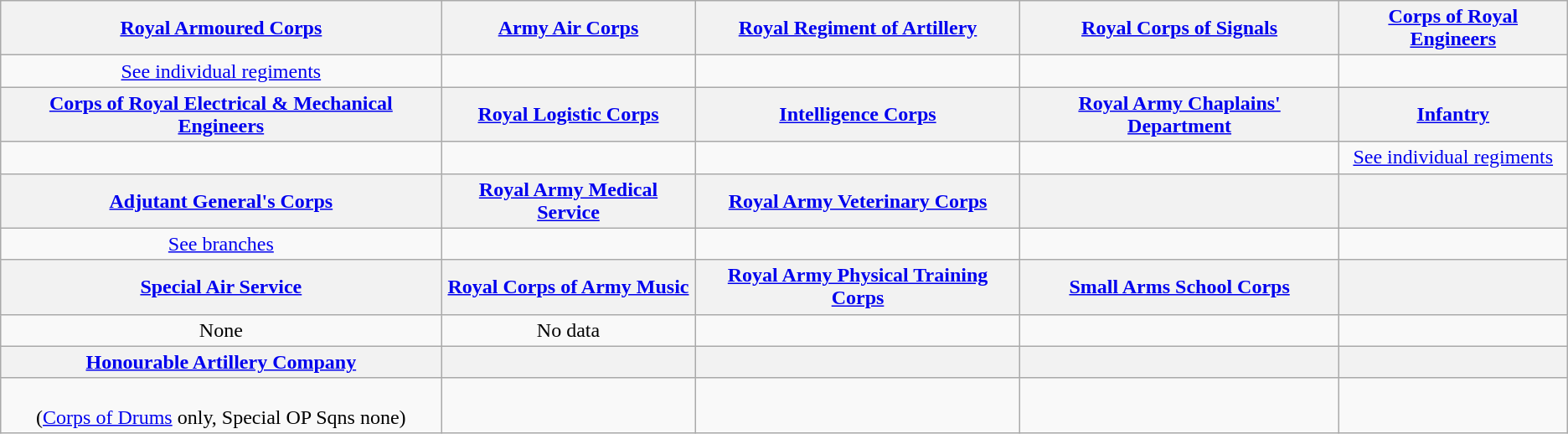<table class="wikitable" style="text-align:center;">
<tr>
<th><a href='#'>Royal Armoured Corps</a></th>
<th><a href='#'>Army Air Corps</a></th>
<th><a href='#'>Royal Regiment of Artillery</a></th>
<th><a href='#'>Royal Corps of Signals</a></th>
<th><a href='#'>Corps of Royal Engineers</a></th>
</tr>
<tr>
<td><a href='#'>See individual regiments</a></td>
<td></td>
<td></td>
<td></td>
<td></td>
</tr>
<tr>
<th><a href='#'>Corps of Royal Electrical & Mechanical Engineers</a></th>
<th><a href='#'>Royal Logistic Corps</a></th>
<th><a href='#'>Intelligence Corps</a></th>
<th><a href='#'>Royal Army Chaplains' Department</a></th>
<th><a href='#'>Infantry</a></th>
</tr>
<tr>
<td></td>
<td></td>
<td></td>
<td></td>
<td><a href='#'>See individual regiments</a></td>
</tr>
<tr>
<th><a href='#'>Adjutant General's Corps</a></th>
<th><a href='#'>Royal Army Medical Service</a></th>
<th><a href='#'>Royal Army Veterinary Corps</a></th>
<th></th>
<th></th>
</tr>
<tr>
<td><a href='#'>See branches</a></td>
<td></td>
<td></td>
<td></td>
<td></td>
</tr>
<tr>
<th><a href='#'>Special Air Service</a></th>
<th><a href='#'>Royal Corps of Army Music</a></th>
<th><a href='#'>Royal Army Physical Training Corps</a></th>
<th><a href='#'>Small Arms School Corps</a></th>
<th></th>
</tr>
<tr>
<td>None</td>
<td>No data</td>
<td></td>
<td></td>
<td></td>
</tr>
<tr>
<th><a href='#'>Honourable Artillery Company</a></th>
<th></th>
<th></th>
<th></th>
<th></th>
</tr>
<tr>
<td><br>(<a href='#'>Corps of Drums</a> only, Special OP Sqns none)</td>
<td></td>
<td></td>
<td></td>
<td></td>
</tr>
</table>
